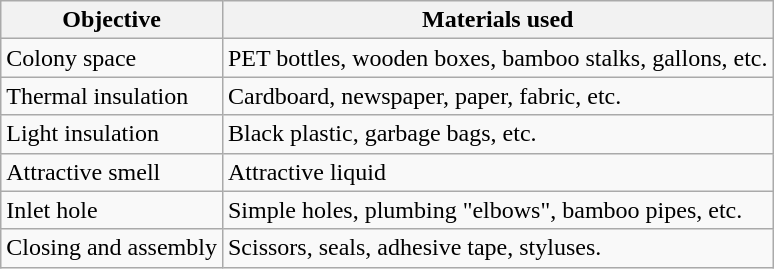<table class="wikitable">
<tr>
<th>Objective</th>
<th>Materials used</th>
</tr>
<tr>
<td>Colony space</td>
<td>PET bottles, wooden boxes, bamboo stalks, gallons, etc.</td>
</tr>
<tr>
<td>Thermal insulation</td>
<td>Cardboard, newspaper, paper, fabric, etc.</td>
</tr>
<tr>
<td>Light insulation</td>
<td>Black plastic, garbage bags, etc.</td>
</tr>
<tr>
<td>Attractive smell</td>
<td>Attractive liquid</td>
</tr>
<tr>
<td>Inlet hole</td>
<td>Simple holes, plumbing "elbows", bamboo pipes, etc.</td>
</tr>
<tr>
<td>Closing and assembly</td>
<td>Scissors, seals, adhesive tape, styluses.</td>
</tr>
</table>
